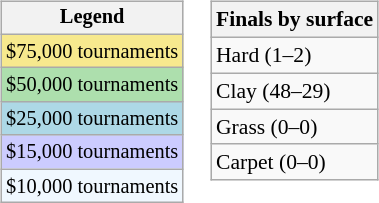<table>
<tr valign=top>
<td><br><table class=wikitable style="font-size:85%">
<tr>
<th>Legend</th>
</tr>
<tr style="background:#f7e98e;">
<td>$75,000 tournaments</td>
</tr>
<tr style="background:#addfad;">
<td>$50,000 tournaments</td>
</tr>
<tr style="background:lightblue;">
<td>$25,000 tournaments</td>
</tr>
<tr style="background:#ccccff;">
<td>$15,000 tournaments</td>
</tr>
<tr style="background:#f0f8ff;">
<td>$10,000 tournaments</td>
</tr>
</table>
</td>
<td><br><table class=wikitable style="font-size:90%">
<tr>
<th>Finals by surface</th>
</tr>
<tr>
<td>Hard (1–2)</td>
</tr>
<tr>
<td>Clay (48–29)</td>
</tr>
<tr>
<td>Grass (0–0)</td>
</tr>
<tr>
<td>Carpet (0–0)</td>
</tr>
</table>
</td>
</tr>
</table>
